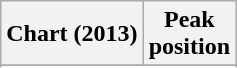<table class="wikitable sortable plainrowheaders" style="text-align:center">
<tr>
<th>Chart (2013)</th>
<th>Peak<br>position</th>
</tr>
<tr>
</tr>
<tr>
</tr>
<tr>
</tr>
<tr>
</tr>
</table>
